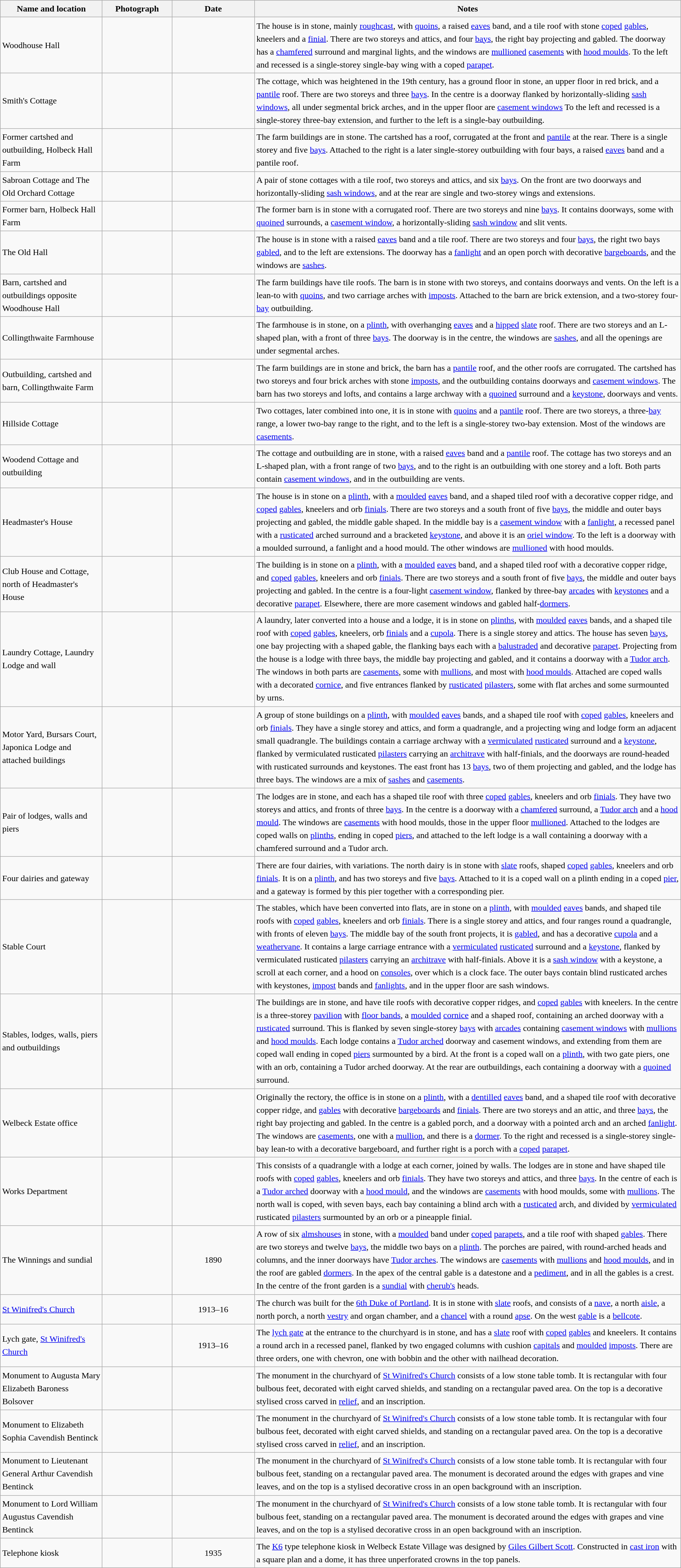<table class="wikitable sortable plainrowheaders" style="width:100%; border:0px; text-align:left; line-height:150%">
<tr>
<th scope="col"  style="width:150px">Name and location</th>
<th scope="col"  style="width:100px" class="unsortable">Photograph</th>
<th scope="col"  style="width:120px">Date</th>
<th scope="col"  style="width:650px" class="unsortable">Notes</th>
</tr>
<tr>
<td>Woodhouse Hall<br><small></small></td>
<td></td>
<td align="center"></td>
<td>The house is in stone, mainly <a href='#'>roughcast</a>, with <a href='#'>quoins</a>, a raised <a href='#'>eaves</a> band, and a tile roof with stone <a href='#'>coped</a> <a href='#'>gables</a>, kneelers and a <a href='#'>finial</a>.  There are two storeys and attics, and four <a href='#'>bays</a>, the right bay projecting and gabled.  The doorway has a <a href='#'>chamfered</a> surround and marginal lights, and the windows are <a href='#'>mullioned</a> <a href='#'>casements</a> with <a href='#'>hood moulds</a>.  To the left and recessed is a single-storey single-bay wing with a coped <a href='#'>parapet</a>.</td>
</tr>
<tr>
<td>Smith's Cottage<br><small></small></td>
<td></td>
<td align="center"></td>
<td>The cottage, which was heightened in the 19th century, has a ground floor in stone, an upper floor in red brick, and a <a href='#'>pantile</a> roof.  There are two storeys and three <a href='#'>bays</a>.  In the centre is a doorway flanked by horizontally-sliding <a href='#'>sash windows</a>, all under segmental brick arches, and in the upper floor are <a href='#'>casement windows</a>  To the left and recessed is a single-storey three-bay extension, and further to the left is a single-bay outbuilding.</td>
</tr>
<tr>
<td>Former cartshed and outbuilding, Holbeck Hall Farm<br><small></small></td>
<td></td>
<td align="center"></td>
<td>The farm buildings are in stone.  The cartshed has a roof, corrugated at the front and <a href='#'>pantile</a> at the rear.  There is a single storey and five <a href='#'>bays</a>.  Attached to the right is a later single-storey outbuilding with four bays, a raised <a href='#'>eaves</a> band and a pantile roof.</td>
</tr>
<tr>
<td>Sabroan Cottage and The Old Orchard Cottage<br><small></small></td>
<td></td>
<td align="center"></td>
<td>A pair of stone cottages with a tile roof, two storeys and attics, and six <a href='#'>bays</a>.  On the front are two doorways and horizontally-sliding <a href='#'>sash windows</a>, and at the rear are single and two-storey wings and extensions.</td>
</tr>
<tr>
<td>Former barn, Holbeck Hall Farm<br><small></small></td>
<td></td>
<td align="center"></td>
<td>The former barn is in stone with a corrugated roof.  There are two storeys and nine <a href='#'>bays</a>.  It contains doorways, some with <a href='#'>quoined</a> surrounds, a <a href='#'>casement window</a>, a horizontally-sliding <a href='#'>sash window</a> and slit vents.</td>
</tr>
<tr>
<td>The Old Hall<br><small></small></td>
<td></td>
<td align="center"></td>
<td>The house is in stone with a raised <a href='#'>eaves</a> band and a tile roof.  There are two storeys and four <a href='#'>bays</a>, the right two bays <a href='#'>gabled</a>, and to the left are extensions.  The doorway has a <a href='#'>fanlight</a> and an open porch with decorative <a href='#'>bargeboards</a>, and the windows are <a href='#'>sashes</a>.</td>
</tr>
<tr>
<td>Barn, cartshed and outbuildings opposite Woodhouse Hall<br><small></small></td>
<td></td>
<td align="center"></td>
<td>The farm buildings have tile roofs.  The barn is in stone with two storeys, and contains doorways and vents.  On the left is a lean-to with <a href='#'>quoins</a>, and two carriage arches with <a href='#'>imposts</a>.  Attached to the barn are brick extension, and a two-storey four-<a href='#'>bay</a> outbuilding.</td>
</tr>
<tr>
<td>Collingthwaite Farmhouse<br><small></small></td>
<td></td>
<td align="center"></td>
<td>The farmhouse is in stone, on a <a href='#'>plinth</a>, with overhanging <a href='#'>eaves</a> and a <a href='#'>hipped</a> <a href='#'>slate</a> roof.  There are two storeys and an L-shaped plan, with a front of three <a href='#'>bays</a>.  The doorway is in the centre, the windows are <a href='#'>sashes</a>, and all the openings are under segmental arches.</td>
</tr>
<tr>
<td>Outbuilding, cartshed and barn, Collingthwaite Farm<br><small></small></td>
<td></td>
<td align="center"></td>
<td>The farm buildings are in stone and brick, the barn has a <a href='#'>pantile</a> roof, and the other roofs are corrugated.  The cartshed has two storeys and four brick arches with stone <a href='#'>imposts</a>, and the outbuilding contains doorways and <a href='#'>casement windows</a>.  The barn has two storeys and lofts, and contains a large archway with a <a href='#'>quoined</a> surround and a <a href='#'>keystone</a>, doorways and vents.</td>
</tr>
<tr>
<td>Hillside Cottage<br><small></small></td>
<td></td>
<td align="center"></td>
<td>Two cottages, later combined into one, it is in stone with <a href='#'>quoins</a> and a <a href='#'>pantile</a> roof.  There are two storeys, a three-<a href='#'>bay</a> range, a lower two-bay range to the right, and to the left is a single-storey two-bay extension.  Most of the windows are <a href='#'>casements</a>.</td>
</tr>
<tr>
<td>Woodend Cottage and outbuilding<br><small></small></td>
<td></td>
<td align="center"></td>
<td>The cottage and outbuilding are in stone, with a raised <a href='#'>eaves</a> band and a <a href='#'>pantile</a> roof.  The cottage has two storeys and an L-shaped plan, with a front range of two <a href='#'>bays</a>, and to the right is an outbuilding with one storey and a loft.  Both parts contain <a href='#'>casement windows</a>, and in the outbuilding are vents.</td>
</tr>
<tr>
<td>Headmaster's House<br><small></small></td>
<td></td>
<td align="center"></td>
<td>The house is in stone on a <a href='#'>plinth</a>, with a <a href='#'>moulded</a> <a href='#'>eaves</a> band, and a shaped tiled roof with a decorative copper ridge, and <a href='#'>coped</a> <a href='#'>gables</a>, kneelers and orb <a href='#'>finials</a>.  There are two storeys and a south front of five <a href='#'>bays</a>, the middle and outer bays projecting and gabled, the middle gable shaped.  In the middle bay is a <a href='#'>casement window</a> with a <a href='#'>fanlight</a>, a recessed panel with a <a href='#'>rusticated</a> arched surround and a bracketed <a href='#'>keystone</a>, and above it is an <a href='#'>oriel window</a>.  To the left is a doorway with a moulded surround, a fanlight and a hood mould.  The other windows are <a href='#'>mullioned</a> with hood moulds.</td>
</tr>
<tr>
<td>Club House and Cottage, north of Headmaster's House<br><small></small></td>
<td></td>
<td align="center"></td>
<td>The building is in stone on a <a href='#'>plinth</a>, with a <a href='#'>moulded</a> <a href='#'>eaves</a> band, and a shaped tiled roof with a decorative copper ridge, and <a href='#'>coped</a> <a href='#'>gables</a>, kneelers and orb <a href='#'>finials</a>.  There are two storeys and a south front of five <a href='#'>bays</a>, the middle and outer bays projecting and gabled.  In the centre is a four-light <a href='#'>casement window</a>, flanked by three-bay <a href='#'>arcades</a> with <a href='#'>keystones</a> and a decorative <a href='#'>parapet</a>.  Elsewhere, there are more casement windows and gabled half-<a href='#'>dormers</a>.</td>
</tr>
<tr>
<td>Laundry Cottage, Laundry Lodge and wall<br><small></small></td>
<td></td>
<td align="center"></td>
<td>A laundry, later converted into a house and a lodge, it is in stone on <a href='#'>plinths</a>, with <a href='#'>moulded</a> <a href='#'>eaves</a> bands, and a shaped tile roof with <a href='#'>coped</a> <a href='#'>gables</a>, kneelers, orb <a href='#'>finials</a> and a <a href='#'>cupola</a>.  There is a single storey and attics.  The house has seven <a href='#'>bays</a>, one bay projecting with a shaped gable, the flanking bays each with a <a href='#'>balustraded</a> and decorative <a href='#'>parapet</a>.  Projecting from the house is a lodge with three bays, the middle bay projecting and gabled, and it contains a doorway with a <a href='#'>Tudor arch</a>.  The windows in both parts are <a href='#'>casements</a>, some with <a href='#'>mullions</a>, and most with <a href='#'>hood moulds</a>.  Attached are coped walls with a decorated <a href='#'>cornice</a>, and five entrances flanked by <a href='#'>rusticated</a> <a href='#'>pilasters</a>, some with flat arches and some surmounted by urns.</td>
</tr>
<tr>
<td>Motor Yard, Bursars Court, Japonica Lodge and attached buildings<br><small></small></td>
<td></td>
<td align="center"></td>
<td>A group of stone buildings on a <a href='#'>plinth</a>, with <a href='#'>moulded</a> <a href='#'>eaves</a> bands, and a shaped tile roof with <a href='#'>coped</a> <a href='#'>gables</a>, kneelers and orb <a href='#'>finials</a>.  They have a single storey and attics, and form a quadrangle, and a projecting wing and lodge form an adjacent small quadrangle.  The buildings contain a carriage archway with a <a href='#'>vermiculated</a> <a href='#'>rusticated</a> surround and a <a href='#'>keystone</a>, flanked by vermiculated rusticated <a href='#'>pilasters</a> carrying an <a href='#'>architrave</a> with half-finials, and the doorways are round-headed with rusticated surrounds and keystones.  The east front has 13 <a href='#'>bays</a>, two of them projecting and gabled, and the lodge has three bays.  The windows are a mix of <a href='#'>sashes</a> and <a href='#'>casements</a>.</td>
</tr>
<tr>
<td>Pair of lodges, walls and piers<br><small></small></td>
<td></td>
<td align="center"></td>
<td>The lodges are in stone, and each has a shaped tile roof with three <a href='#'>coped</a> <a href='#'>gables</a>, kneelers and orb <a href='#'>finials</a>.  They have two storeys and attics, and fronts of three <a href='#'>bays</a>.  In the centre is a doorway with a <a href='#'>chamfered</a> surround, a <a href='#'>Tudor arch</a> and a <a href='#'>hood mould</a>.  The windows are <a href='#'>casements</a> with hood moulds, those in the upper floor <a href='#'>mullioned</a>.  Attached to the lodges are coped walls on <a href='#'>plinths</a>, ending in coped <a href='#'>piers</a>, and attached to the left lodge is a wall containing a doorway with a chamfered surround and a Tudor arch.</td>
</tr>
<tr>
<td>Four dairies and gateway<br><small></small></td>
<td></td>
<td align="center"></td>
<td>There are four dairies, with variations.  The north dairy is in stone with <a href='#'>slate</a> roofs, shaped <a href='#'>coped</a> <a href='#'>gables</a>, kneelers and orb <a href='#'>finials</a>. It is on a <a href='#'>plinth</a>, and has two storeys and five <a href='#'>bays</a>.  Attached to it is a coped wall on a plinth ending in a coped <a href='#'>pier</a>, and a gateway is formed by this pier together with a corresponding pier.</td>
</tr>
<tr>
<td>Stable Court<br><small></small></td>
<td></td>
<td align="center"></td>
<td>The stables, which have been converted into flats, are in stone on a <a href='#'>plinth</a>, with <a href='#'>moulded</a> <a href='#'>eaves</a> bands, and shaped tile roofs with <a href='#'>coped</a> <a href='#'>gables</a>, kneelers and orb <a href='#'>finials</a>.   There is a single storey and attics, and four ranges round a quadrangle, with fronts of eleven <a href='#'>bays</a>.  The middle bay of the south front projects, it is <a href='#'>gabled</a>, and has a decorative <a href='#'>cupola</a> and a <a href='#'>weathervane</a>.  It contains a large carriage entrance with a <a href='#'>vermiculated</a> <a href='#'>rusticated</a> surround and a <a href='#'>keystone</a>, flanked by vermiculated rusticated <a href='#'>pilasters</a> carrying an <a href='#'>architrave</a> with half-finials.  Above it is a <a href='#'>sash window</a> with a keystone, a scroll at each corner, and a hood on <a href='#'>consoles</a>, over which is a clock face. The outer bays contain blind rusticated arches with keystones, <a href='#'>impost</a> bands and <a href='#'>fanlights</a>, and in the upper floor are sash windows.</td>
</tr>
<tr>
<td>Stables, lodges, walls, piers and outbuildings<br><small></small></td>
<td></td>
<td align="center"></td>
<td>The buildings are in stone, and have tile roofs with decorative copper ridges, and <a href='#'>coped</a> <a href='#'>gables</a> with kneelers.  In the centre is a three-storey <a href='#'>pavilion</a> with <a href='#'>floor bands</a>, a <a href='#'>moulded</a> <a href='#'>cornice</a> and a shaped roof, containing an arched doorway with a <a href='#'>rusticated</a> surround.  This is flanked by seven single-storey <a href='#'>bays</a> with <a href='#'>arcades</a> containing <a href='#'>casement windows</a> with <a href='#'>mullions</a> and <a href='#'>hood moulds</a>.  Each lodge contains a <a href='#'>Tudor arched</a> doorway and casement windows, and extending from them are coped wall ending in coped <a href='#'>piers</a> surmounted by a bird.  At the front is a coped wall on a <a href='#'>plinth</a>, with two gate piers, one with an orb, containing a Tudor arched doorway.  At the rear are outbuildings, each containing a doorway with a <a href='#'>quoined</a> surround.</td>
</tr>
<tr>
<td>Welbeck Estate office<br><small></small></td>
<td></td>
<td align="center"></td>
<td>Originally the rectory, the office is in stone on a <a href='#'>plinth</a>, with a <a href='#'>dentilled</a> <a href='#'>eaves</a> band, and a shaped tile roof with decorative copper ridge, and <a href='#'>gables</a> with decorative <a href='#'>bargeboards</a> and <a href='#'>finials</a>.  There are two storeys and an attic, and three <a href='#'>bays</a>, the right bay projecting and gabled.  In the centre is a gabled porch, and a doorway with a pointed arch and an arched <a href='#'>fanlight</a>.  The windows are <a href='#'>casements</a>, one with a <a href='#'>mullion</a>, and there is a <a href='#'>dormer</a>.  To the right and recessed is a single-storey single-bay lean-to with a decorative bargeboard, and further right is a porch with a <a href='#'>coped</a> <a href='#'>parapet</a>.</td>
</tr>
<tr>
<td>Works Department<br><small></small></td>
<td></td>
<td align="center"></td>
<td>This consists of a quadrangle with a lodge at each corner, joined by walls.  The lodges are in stone and have shaped tile roofs with <a href='#'>coped</a> <a href='#'>gables</a>, kneelers and orb <a href='#'>finials</a>.  They have two storeys and attics, and three <a href='#'>bays</a>.  In the centre of each is a <a href='#'>Tudor arched</a> doorway with a <a href='#'>hood mould</a>, and the windows are <a href='#'>casements</a> with hood moulds, some with <a href='#'>mullions</a>.  The north wall is coped, with seven bays, each bay containing a blind arch with a <a href='#'>rusticated</a> arch, and divided by <a href='#'>vermiculated</a> rusticated <a href='#'>pilasters</a> surmounted by an orb or a pineapple finial.</td>
</tr>
<tr>
<td>The Winnings and sundial<br><small></small></td>
<td></td>
<td align="center">1890</td>
<td>A row of six <a href='#'>almshouses</a> in stone, with a <a href='#'>moulded</a> band under <a href='#'>coped</a> <a href='#'>parapets</a>, and a tile roof with shaped <a href='#'>gables</a>.  There are two storeys and twelve <a href='#'>bays</a>, the middle two bays on a <a href='#'>plinth</a>.  The porches are paired, with round-arched heads and columns, and the inner doorways have <a href='#'>Tudor arches</a>.  The windows are <a href='#'>casements</a> with <a href='#'>mullions</a> and <a href='#'>hood moulds</a>, and in the roof are gabled <a href='#'>dormers</a>.  In the apex of the central gable is a datestone and a <a href='#'>pediment</a>, and in all the gables is a crest.  In the centre of the front garden is a <a href='#'>sundial</a> with <a href='#'>cherub's</a> heads.</td>
</tr>
<tr>
<td><a href='#'>St Winifred's Church</a><br><small></small></td>
<td></td>
<td align="center">1913–16</td>
<td>The church was built for the <a href='#'>6th Duke of Portland</a>.  It is in stone with <a href='#'>slate</a> roofs, and consists of a <a href='#'>nave</a>, a north <a href='#'>aisle</a>, a north porch, a north <a href='#'>vestry</a> and organ chamber, and a <a href='#'>chancel</a> with a round <a href='#'>apse</a>.  On the west <a href='#'>gable</a> is a <a href='#'>bellcote</a>.</td>
</tr>
<tr>
<td>Lych gate, <a href='#'>St Winifred's Church</a><br><small></small></td>
<td></td>
<td align="center">1913–16</td>
<td>The <a href='#'>lych gate</a> at the entrance to the churchyard is in stone, and has a <a href='#'>slate</a> roof with <a href='#'>coped</a> <a href='#'>gables</a> and kneelers.  It contains a round arch in a recessed panel, flanked by two engaged columns with cushion <a href='#'>capitals</a> and <a href='#'>moulded</a> <a href='#'>imposts</a>.  There are three orders, one with chevron, one with bobbin and the other with nailhead decoration.</td>
</tr>
<tr>
<td>Monument to Augusta Mary Elizabeth Baroness Bolsover<br><small></small></td>
<td></td>
<td align="center"></td>
<td>The monument in the churchyard of <a href='#'>St Winifred's Church</a> consists of a low stone table tomb.  It is rectangular with four bulbous feet, decorated with eight carved shields, and standing on a rectangular paved area. On the top is a decorative stylised cross carved in <a href='#'>relief</a>, and an inscription.</td>
</tr>
<tr>
<td>Monument to Elizabeth Sophia Cavendish Bentinck<br><small></small></td>
<td></td>
<td align="center"></td>
<td>The monument in the churchyard of <a href='#'>St Winifred's Church</a> consists of a low stone table tomb.  It is rectangular with four bulbous feet, decorated with eight carved shields, and standing on a rectangular paved area. On the top is a decorative stylised cross carved in <a href='#'>relief</a>, and an inscription.</td>
</tr>
<tr>
<td>Monument to Lieutenant General Arthur Cavendish Bentinck<br><small></small></td>
<td></td>
<td align="center"></td>
<td>The monument in the churchyard of <a href='#'>St Winifred's Church</a> consists of a low stone table tomb.  It is rectangular with four bulbous feet, standing on a rectangular paved area.  The monument is  decorated around the edges with grapes and vine leaves, and on the top is a stylised decorative cross in an open background with an inscription.</td>
</tr>
<tr>
<td>Monument to Lord William Augustus Cavendish Bentinck<br><small></small></td>
<td></td>
<td align="center"></td>
<td>The monument in the churchyard of <a href='#'>St Winifred's Church</a> consists of a low stone table tomb.  It is rectangular with four bulbous feet, standing on a rectangular paved area.  The monument is  decorated around the edges with grapes and vine leaves, and on the top is a stylised decorative cross in an open background with an inscription.</td>
</tr>
<tr>
<td>Telephone kiosk<br><small></small></td>
<td></td>
<td align="center">1935</td>
<td>The <a href='#'>K6</a> type telephone kiosk in Welbeck Estate Village was designed by <a href='#'>Giles Gilbert Scott</a>.  Constructed in <a href='#'>cast iron</a> with a square plan and a dome, it has three unperforated crowns in the top panels.</td>
</tr>
<tr>
</tr>
</table>
